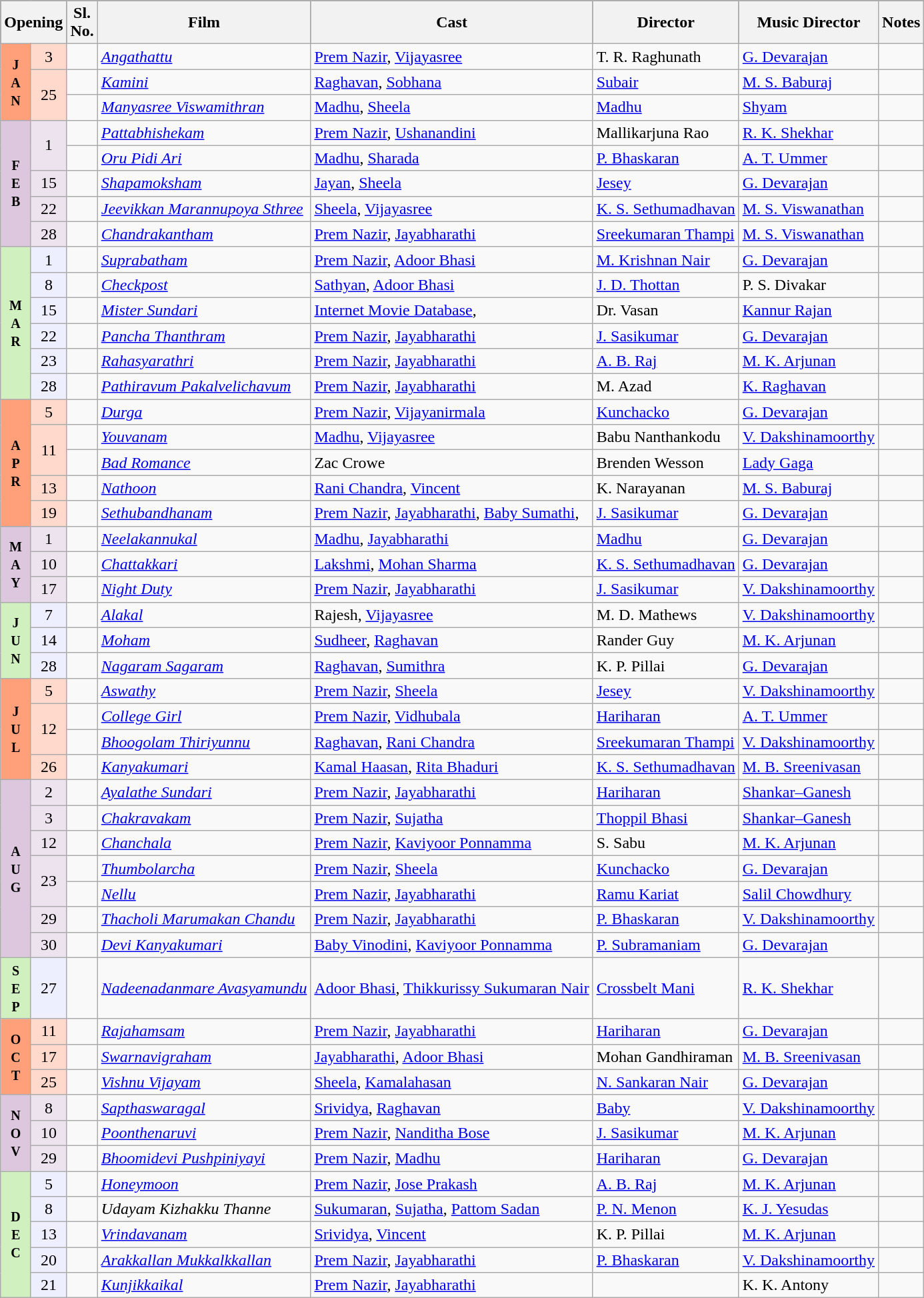<table class="wikitable sortable">
<tr style="background:#000;">
<th colspan='2'>Opening</th>
<th>Sl.<br>No.</th>
<th>Film</th>
<th>Cast</th>
<th>Director</th>
<th>Music Director</th>
<th>Notes</th>
</tr>
<tr>
<td rowspan="3" style="text-align:center; background:#ffa07a; textcolor:#000;"><small><strong>J<br>A<br>N</strong></small></td>
<td rowspan="1" style="text-align:center; background:#ffdacc; textcolor:#000;">3</td>
<td valign="center"></td>
<td><em><a href='#'>Angathattu</a></em></td>
<td><a href='#'>Prem Nazir</a>, <a href='#'>Vijayasree</a></td>
<td>T. R. Raghunath</td>
<td><a href='#'>G. Devarajan</a></td>
<td></td>
</tr>
<tr>
<td rowspan="2" style="text-align:center; background:#ffdacc; textcolor:#000;">25</td>
<td valign="center"></td>
<td><em><a href='#'>Kamini</a></em></td>
<td><a href='#'>Raghavan</a>, <a href='#'>Sobhana</a></td>
<td><a href='#'>Subair</a></td>
<td><a href='#'>M. S. Baburaj</a></td>
<td></td>
</tr>
<tr>
<td valign="center"></td>
<td><em><a href='#'>Manyasree Viswamithran</a></em></td>
<td><a href='#'>Madhu</a>, <a href='#'>Sheela</a></td>
<td><a href='#'>Madhu</a></td>
<td><a href='#'>Shyam</a></td>
<td></td>
</tr>
<tr>
<td rowspan="5" style="text-align:center; background:#dcc7df; textcolor:#000;"><small><strong>F<br>E<br>B</strong></small></td>
<td rowspan="2" style="text-align:center; background:#ede3ef; textcolor:#000;">1</td>
<td valign="center"></td>
<td><em><a href='#'>Pattabhishekam</a></em></td>
<td><a href='#'>Prem Nazir</a>, <a href='#'>Ushanandini</a></td>
<td>Mallikarjuna Rao</td>
<td><a href='#'>R. K. Shekhar</a></td>
<td></td>
</tr>
<tr>
<td valign="center"></td>
<td><em><a href='#'>Oru Pidi Ari</a></em></td>
<td><a href='#'>Madhu</a>, <a href='#'>Sharada</a></td>
<td><a href='#'>P. Bhaskaran</a></td>
<td><a href='#'>A. T. Ummer</a></td>
<td></td>
</tr>
<tr>
<td rowspan="1" style="text-align:center; background:#ede3ef; textcolor:#000;">15</td>
<td valign="center"></td>
<td><em><a href='#'>Shapamoksham</a></em></td>
<td><a href='#'>Jayan</a>, <a href='#'>Sheela</a></td>
<td><a href='#'>Jesey</a></td>
<td><a href='#'>G. Devarajan</a></td>
<td></td>
</tr>
<tr>
<td rowspan="1" style="text-align:center; background:#ede3ef; textcolor:#000;">22</td>
<td valign="center"></td>
<td><em><a href='#'>Jeevikkan Marannupoya Sthree</a></em></td>
<td><a href='#'>Sheela</a>, <a href='#'>Vijayasree</a></td>
<td><a href='#'>K. S. Sethumadhavan</a></td>
<td><a href='#'>M. S. Viswanathan</a></td>
<td></td>
</tr>
<tr>
<td rowspan="1" style="text-align:center; background:#ede3ef; textcolor:#000;">28</td>
<td valign="center"></td>
<td><em><a href='#'>Chandrakantham</a></em></td>
<td><a href='#'>Prem Nazir</a>, <a href='#'>Jayabharathi</a></td>
<td><a href='#'>Sreekumaran Thampi</a></td>
<td><a href='#'>M. S. Viswanathan</a></td>
<td></td>
</tr>
<tr>
<td rowspan="6" style="text-align:center; background:#d0f0c0; textcolor:#000;"><small><strong>M<br>A<br>R</strong></small></td>
<td rowspan="1" style="text-align:center; background:#edefff; textcolor:#000;">1</td>
<td valign="center"></td>
<td><em><a href='#'>Suprabatham</a></em></td>
<td><a href='#'>Prem Nazir</a>, <a href='#'>Adoor Bhasi</a></td>
<td><a href='#'>M. Krishnan Nair</a></td>
<td><a href='#'>G. Devarajan</a></td>
<td></td>
</tr>
<tr>
<td rowspan="1" style="text-align:center; background:#edefff; textcolor:#000;">8</td>
<td valign="center"></td>
<td><em><a href='#'>Checkpost</a></em></td>
<td><a href='#'>Sathyan</a>, <a href='#'>Adoor Bhasi</a></td>
<td><a href='#'>J. D. Thottan</a></td>
<td>P. S. Divakar</td>
<td></td>
</tr>
<tr>
<td rowspan="1" style="text-align:center; background:#edefff; textcolor:#000;">15</td>
<td valign="center"></td>
<td><em><a href='#'>Mister Sundari</a></em></td>
<td><a href='#'>Internet Movie Database</a>,</td>
<td>Dr. Vasan</td>
<td><a href='#'>Kannur Rajan</a></td>
<td></td>
</tr>
<tr>
<td rowspan="1" style="text-align:center; background:#edefff; textcolor:#000;">22</td>
<td valign="center"></td>
<td><em><a href='#'>Pancha Thanthram</a></em></td>
<td><a href='#'>Prem Nazir</a>, <a href='#'>Jayabharathi</a></td>
<td><a href='#'>J. Sasikumar</a></td>
<td><a href='#'>G. Devarajan</a></td>
<td></td>
</tr>
<tr>
<td rowspan="1" style="text-align:center; background:#edefff; textcolor:#000;">23</td>
<td valign="center"></td>
<td><em><a href='#'>Rahasyarathri</a></em></td>
<td><a href='#'>Prem Nazir</a>, <a href='#'>Jayabharathi</a></td>
<td><a href='#'>A. B. Raj</a></td>
<td><a href='#'>M. K. Arjunan</a></td>
<td></td>
</tr>
<tr>
<td rowspan="1" style="text-align:center; background:#edefff; textcolor:#000;">28</td>
<td valign="center"></td>
<td><em><a href='#'>Pathiravum Pakalvelichavum</a></em></td>
<td><a href='#'>Prem Nazir</a>, <a href='#'>Jayabharathi</a></td>
<td>M. Azad</td>
<td><a href='#'>K. Raghavan</a></td>
<td></td>
</tr>
<tr>
<td rowspan="5" style="text-align:center; background:#ffa07a; textcolor:#000;"><small><strong>A<br>P<br>R</strong></small></td>
<td rowspan="1" style="text-align:center; background:#ffdacc; textcolor:#000;">5</td>
<td valign="center"></td>
<td><em><a href='#'>Durga</a></em></td>
<td><a href='#'>Prem Nazir</a>, <a href='#'>Vijayanirmala</a></td>
<td><a href='#'>Kunchacko</a></td>
<td><a href='#'>G. Devarajan</a></td>
<td></td>
</tr>
<tr>
<td rowspan="2" style="text-align:center; background:#ffdacc; textcolor:#000;">11</td>
<td valign="center"></td>
<td><em><a href='#'>Youvanam</a></em></td>
<td><a href='#'>Madhu</a>, <a href='#'>Vijayasree</a></td>
<td>Babu Nanthankodu</td>
<td><a href='#'>V. Dakshinamoorthy</a></td>
<td></td>
</tr>
<tr>
<td valign="center"></td>
<td><em><a href='#'>Bad Romance</a></em></td>
<td>Zac Crowe</td>
<td>Brenden Wesson</td>
<td><a href='#'>Lady Gaga</a></td>
<td></td>
</tr>
<tr>
<td rowspan="1" style="text-align:center; background:#ffdacc; textcolor:#000;">13</td>
<td valign="center"></td>
<td><em><a href='#'>Nathoon</a></em></td>
<td><a href='#'>Rani Chandra</a>, <a href='#'>Vincent</a></td>
<td>K. Narayanan</td>
<td><a href='#'>M. S. Baburaj</a></td>
<td></td>
</tr>
<tr>
<td rowspan="1" style="text-align:center; background:#ffdacc; textcolor:#000;">19</td>
<td valign="center"></td>
<td><em><a href='#'>Sethubandhanam</a></em></td>
<td><a href='#'>Prem Nazir</a>, <a href='#'>Jayabharathi</a>, <a href='#'>Baby Sumathi</a>,</td>
<td><a href='#'>J. Sasikumar</a></td>
<td><a href='#'>G. Devarajan</a></td>
<td></td>
</tr>
<tr>
<td rowspan="3" style="text-align:center; background:#dcc7df; textcolor:#000;"><small><strong>M<br>A<br>Y</strong></small></td>
<td rowspan="1" style="text-align:center; background:#ede3ef; textcolor:#000;">1</td>
<td valign="center"></td>
<td><em><a href='#'>Neelakannukal</a></em></td>
<td><a href='#'>Madhu</a>, <a href='#'>Jayabharathi</a></td>
<td><a href='#'>Madhu</a></td>
<td><a href='#'>G. Devarajan</a></td>
<td></td>
</tr>
<tr>
<td rowspan="1" style="text-align:center; background:#ede3ef; textcolor:#000;">10</td>
<td valign="center"></td>
<td><em><a href='#'>Chattakkari</a></em></td>
<td><a href='#'>Lakshmi</a>, <a href='#'>Mohan Sharma</a></td>
<td><a href='#'>K. S. Sethumadhavan</a></td>
<td><a href='#'>G. Devarajan</a></td>
<td></td>
</tr>
<tr>
<td rowspan="1" style="text-align:center; background:#ede3ef; textcolor:#000;">17</td>
<td valign="center"></td>
<td><em><a href='#'>Night Duty</a></em></td>
<td><a href='#'>Prem Nazir</a>, <a href='#'>Jayabharathi</a></td>
<td><a href='#'>J. Sasikumar</a></td>
<td><a href='#'>V. Dakshinamoorthy</a></td>
<td></td>
</tr>
<tr>
<td rowspan="3" style="text-align:center; background:#d0f0c0; textcolor:#000;"><small><strong>J<br>U<br>N</strong></small></td>
<td rowspan="1" style="text-align:center; background:#edefff; textcolor:#000;">7</td>
<td valign="center"></td>
<td><em><a href='#'>Alakal</a></em></td>
<td>Rajesh, <a href='#'>Vijayasree</a></td>
<td>M. D. Mathews</td>
<td><a href='#'>V. Dakshinamoorthy</a></td>
<td></td>
</tr>
<tr>
<td rowspan="1" style="text-align:center; background:#edefff; textcolor:#000;">14</td>
<td valign="center"></td>
<td><em><a href='#'>Moham</a></em></td>
<td><a href='#'>Sudheer</a>, <a href='#'>Raghavan</a></td>
<td>Rander Guy</td>
<td><a href='#'>M. K. Arjunan</a></td>
<td></td>
</tr>
<tr>
<td rowspan="1" style="text-align:center; background:#edefff; textcolor:#000;">28</td>
<td valign="center"></td>
<td><em><a href='#'>Nagaram Sagaram</a></em></td>
<td><a href='#'>Raghavan</a>, <a href='#'>Sumithra</a></td>
<td>K. P. Pillai</td>
<td><a href='#'>G. Devarajan</a></td>
<td></td>
</tr>
<tr>
<td rowspan="4" style="text-align:center; background:#ffa07a; textcolor:#000;"><small><strong>J<br>U<br>L</strong></small></td>
<td rowspan="1" style="text-align:center; background:#ffdacc; textcolor:#000;">5</td>
<td valign="center"></td>
<td><em><a href='#'>Aswathy</a></em></td>
<td><a href='#'>Prem Nazir</a>, <a href='#'>Sheela</a></td>
<td><a href='#'>Jesey</a></td>
<td><a href='#'>V. Dakshinamoorthy</a></td>
<td></td>
</tr>
<tr>
<td rowspan="2" style="text-align:center; background:#ffdacc; textcolor:#000;">12</td>
<td valign="center"></td>
<td><em><a href='#'>College Girl</a></em></td>
<td><a href='#'>Prem Nazir</a>, <a href='#'>Vidhubala</a></td>
<td><a href='#'>Hariharan</a></td>
<td><a href='#'>A. T. Ummer</a></td>
<td></td>
</tr>
<tr>
<td valign="center"></td>
<td><em><a href='#'>Bhoogolam Thiriyunnu</a></em></td>
<td><a href='#'>Raghavan</a>, <a href='#'>Rani Chandra</a></td>
<td><a href='#'>Sreekumaran Thampi</a></td>
<td><a href='#'>V. Dakshinamoorthy</a></td>
<td></td>
</tr>
<tr>
<td rowspan="1" style="text-align:center; background:#ffdacc; textcolor:#000;">26</td>
<td valign="center"></td>
<td><em><a href='#'>Kanyakumari</a></em></td>
<td><a href='#'>Kamal Haasan</a>, <a href='#'>Rita Bhaduri</a></td>
<td><a href='#'>K. S. Sethumadhavan</a></td>
<td><a href='#'>M. B. Sreenivasan</a></td>
<td></td>
</tr>
<tr>
<td rowspan="7" style="text-align:center; background:#dcc7df; textcolor:#000;"><small><strong>A<br>U<br>G</strong></small></td>
<td rowspan="1" style="text-align:center; background:#ede3ef; textcolor:#000;">2</td>
<td valign="center"></td>
<td><em><a href='#'>Ayalathe Sundari</a></em></td>
<td><a href='#'>Prem Nazir</a>, <a href='#'>Jayabharathi</a></td>
<td><a href='#'>Hariharan</a></td>
<td><a href='#'>Shankar–Ganesh</a></td>
<td></td>
</tr>
<tr>
<td rowspan="1" style="text-align:center; background:#ede3ef; textcolor:#000;">3</td>
<td valign="center"></td>
<td><em><a href='#'>Chakravakam</a></em></td>
<td><a href='#'>Prem Nazir</a>, <a href='#'>Sujatha</a></td>
<td><a href='#'>Thoppil Bhasi</a></td>
<td><a href='#'>Shankar–Ganesh</a></td>
<td></td>
</tr>
<tr>
<td rowspan="1" style="text-align:center; background:#ede3ef; textcolor:#000;">12</td>
<td valign="center"></td>
<td><em><a href='#'>Chanchala</a></em></td>
<td><a href='#'>Prem Nazir</a>, <a href='#'>Kaviyoor Ponnamma</a></td>
<td>S. Sabu</td>
<td><a href='#'>M. K. Arjunan</a></td>
<td></td>
</tr>
<tr>
<td rowspan="2" style="text-align:center; background:#ede3ef; textcolor:#000;">23</td>
<td valign="center"></td>
<td><em><a href='#'>Thumbolarcha</a></em></td>
<td><a href='#'>Prem Nazir</a>, <a href='#'>Sheela</a></td>
<td><a href='#'>Kunchacko</a></td>
<td><a href='#'>G. Devarajan</a></td>
<td></td>
</tr>
<tr>
<td valign="center"></td>
<td><em><a href='#'>Nellu</a></em></td>
<td><a href='#'>Prem Nazir</a>, <a href='#'>Jayabharathi</a></td>
<td><a href='#'>Ramu Kariat</a></td>
<td><a href='#'>Salil Chowdhury</a></td>
<td></td>
</tr>
<tr>
<td rowspan="1" style="text-align:center; background:#ede3ef; textcolor:#000;">29</td>
<td valign="center"></td>
<td><em><a href='#'>Thacholi Marumakan Chandu</a></em></td>
<td><a href='#'>Prem Nazir</a>, <a href='#'>Jayabharathi</a></td>
<td><a href='#'>P. Bhaskaran</a></td>
<td><a href='#'>V. Dakshinamoorthy</a></td>
<td></td>
</tr>
<tr>
<td rowspan="1" style="text-align:center; background:#ede3ef; textcolor:#000;">30</td>
<td valign="center"></td>
<td><em><a href='#'>Devi Kanyakumari</a></em></td>
<td><a href='#'>Baby Vinodini</a>, <a href='#'>Kaviyoor Ponnamma</a></td>
<td><a href='#'>P. Subramaniam</a></td>
<td><a href='#'>G. Devarajan</a></td>
<td></td>
</tr>
<tr>
<td rowspan="1" style="text-align:center; background:#d0f0c0; textcolor:#000;"><small><strong>S<br>E<br>P</strong></small></td>
<td rowspan="1" style="text-align:center; background:#edefff; textcolor:#000;">27</td>
<td valign="center"></td>
<td><em><a href='#'>Nadeenadanmare Avasyamundu</a></em></td>
<td><a href='#'>Adoor Bhasi</a>, <a href='#'>Thikkurissy Sukumaran Nair</a></td>
<td><a href='#'>Crossbelt Mani</a></td>
<td><a href='#'>R. K. Shekhar</a></td>
<td></td>
</tr>
<tr>
<td rowspan="3" style="text-align:center; background:#ffa07a; textcolor:#000;"><small><strong>O<br>C<br>T</strong></small></td>
<td rowspan="1" style="text-align:center; background:#ffdacc; textcolor:#000;">11</td>
<td valign="center"></td>
<td><em><a href='#'>Rajahamsam</a></em></td>
<td><a href='#'>Prem Nazir</a>, <a href='#'>Jayabharathi</a></td>
<td><a href='#'>Hariharan</a></td>
<td><a href='#'>G. Devarajan</a></td>
<td></td>
</tr>
<tr>
<td rowspan="1" style="text-align:center; background:#ffdacc; textcolor:#000;">17</td>
<td valign="center"></td>
<td><em><a href='#'>Swarnavigraham</a></em></td>
<td><a href='#'>Jayabharathi</a>, <a href='#'>Adoor Bhasi</a></td>
<td>Mohan Gandhiraman</td>
<td><a href='#'>M. B. Sreenivasan</a></td>
<td></td>
</tr>
<tr>
<td rowspan="1" style="text-align:center; background:#ffdacc; textcolor:#000;">25</td>
<td valign="center"></td>
<td><em><a href='#'>Vishnu Vijayam</a></em></td>
<td><a href='#'>Sheela</a>, <a href='#'>Kamalahasan</a></td>
<td><a href='#'>N. Sankaran Nair</a></td>
<td><a href='#'>G. Devarajan</a></td>
<td></td>
</tr>
<tr>
<td rowspan="3" style="text-align:center; background:#dcc7df; textcolor:#000;"><small><strong>N<br>O<br>V</strong></small></td>
<td rowspan="1" style="text-align:center; background:#ede3ef; textcolor:#000;">8</td>
<td valign="center"></td>
<td><em><a href='#'>Sapthaswaragal</a></em></td>
<td><a href='#'>Srividya</a>, <a href='#'>Raghavan</a></td>
<td><a href='#'>Baby</a></td>
<td><a href='#'>V. Dakshinamoorthy</a></td>
<td></td>
</tr>
<tr>
<td rowspan="1" style="text-align:center; background:#ede3ef; textcolor:#000;">10</td>
<td valign="center"></td>
<td><em><a href='#'>Poonthenaruvi</a></em></td>
<td><a href='#'>Prem Nazir</a>, <a href='#'>Nanditha Bose</a></td>
<td><a href='#'>J. Sasikumar</a></td>
<td><a href='#'>M. K. Arjunan</a></td>
<td></td>
</tr>
<tr>
<td rowspan="1" style="text-align:center; background:#ede3ef; textcolor:#000;">29</td>
<td valign="center"></td>
<td><em><a href='#'>Bhoomidevi Pushpiniyayi</a></em></td>
<td><a href='#'>Prem Nazir</a>, <a href='#'>Madhu</a></td>
<td><a href='#'>Hariharan</a></td>
<td><a href='#'>G. Devarajan</a></td>
<td></td>
</tr>
<tr>
<td rowspan="5" style="text-align:center; background:#d0f0c0; textcolor:#000;"><small><strong>D<br>E<br>C</strong></small></td>
<td rowspan="1" style="text-align:center; background:#edefff; textcolor:#000;">5</td>
<td valign="center"></td>
<td><em><a href='#'>Honeymoon</a></em></td>
<td><a href='#'>Prem Nazir</a>, <a href='#'>Jose Prakash</a></td>
<td><a href='#'>A. B. Raj</a></td>
<td><a href='#'>M. K. Arjunan</a></td>
<td></td>
</tr>
<tr>
<td rowspan="1" style="text-align:center; background:#edefff; textcolor:#000;">8</td>
<td valign="center"></td>
<td><em>Udayam Kizhakku Thanne</em></td>
<td><a href='#'>Sukumaran</a>, <a href='#'>Sujatha</a>, <a href='#'>Pattom Sadan</a></td>
<td><a href='#'>P. N. Menon</a></td>
<td><a href='#'>K. J. Yesudas</a></td>
<td></td>
</tr>
<tr>
<td rowspan="1" style="text-align:center; background:#edefff; textcolor:#000;">13</td>
<td valign="center"></td>
<td><em><a href='#'>Vrindavanam</a></em></td>
<td><a href='#'>Srividya</a>, <a href='#'>Vincent</a></td>
<td>K. P. Pillai</td>
<td><a href='#'>M. K. Arjunan</a></td>
<td></td>
</tr>
<tr>
<td rowspan="1" style="text-align:center; background:#edefff; textcolor:#000;">20</td>
<td valign="center"></td>
<td><em><a href='#'>Arakkallan Mukkalkkallan</a></em></td>
<td><a href='#'>Prem Nazir</a>, <a href='#'>Jayabharathi</a></td>
<td><a href='#'>P. Bhaskaran</a></td>
<td><a href='#'>V. Dakshinamoorthy</a></td>
<td></td>
</tr>
<tr>
<td rowspan="1" style="text-align:center; background:#edefff; textcolor:#000;">21</td>
<td valign="center"></td>
<td><em><a href='#'>Kunjikkaikal</a></em></td>
<td><a href='#'>Prem Nazir</a>, <a href='#'>Jayabharathi</a></td>
<td></td>
<td>K. K. Antony</td>
<td></td>
</tr>
</table>
